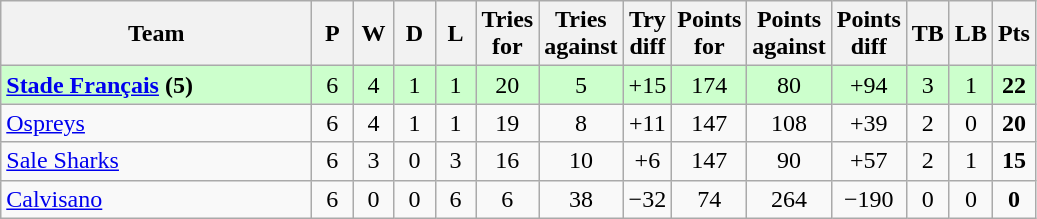<table class="wikitable" style="text-align:center">
<tr>
<th width="200">Team</th>
<th width="20">P</th>
<th width="20">W</th>
<th width="20">D</th>
<th width="20">L</th>
<th width="20">Tries for</th>
<th width="20">Tries against</th>
<th width="20">Try diff</th>
<th width="20">Points for</th>
<th width="20">Points against</th>
<th width="25">Points diff</th>
<th width="20">TB</th>
<th width="20">LB</th>
<th width="20">Pts</th>
</tr>
<tr bgcolor=#ccffcc>
<td align=left> <strong><a href='#'>Stade Français</a> (5)</strong></td>
<td>6</td>
<td>4</td>
<td>1</td>
<td>1</td>
<td>20</td>
<td>5</td>
<td>+15</td>
<td>174</td>
<td>80</td>
<td>+94</td>
<td>3</td>
<td>1</td>
<td><strong>22</strong></td>
</tr>
<tr>
<td align=left> <a href='#'>Ospreys</a></td>
<td>6</td>
<td>4</td>
<td>1</td>
<td>1</td>
<td>19</td>
<td>8</td>
<td>+11</td>
<td>147</td>
<td>108</td>
<td>+39</td>
<td>2</td>
<td>0</td>
<td><strong>20</strong></td>
</tr>
<tr>
<td align=left> <a href='#'>Sale Sharks</a></td>
<td>6</td>
<td>3</td>
<td>0</td>
<td>3</td>
<td>16</td>
<td>10</td>
<td>+6</td>
<td>147</td>
<td>90</td>
<td>+57</td>
<td>2</td>
<td>1</td>
<td><strong>15</strong></td>
</tr>
<tr>
<td align=left> <a href='#'>Calvisano</a></td>
<td>6</td>
<td>0</td>
<td>0</td>
<td>6</td>
<td>6</td>
<td>38</td>
<td>−32</td>
<td>74</td>
<td>264</td>
<td>−190</td>
<td>0</td>
<td>0</td>
<td><strong>0</strong></td>
</tr>
</table>
